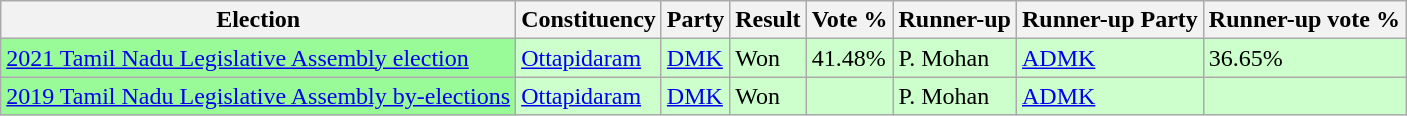<table class="wikitable">
<tr>
<th>Election</th>
<th>Constituency</th>
<th>Party</th>
<th>Result</th>
<th>Vote %</th>
<th>Runner-up</th>
<th>Runner-up Party</th>
<th>Runner-up vote %</th>
</tr>
<tr style="background:#cfc;">
<td bgcolor=#98FB98><a href='#'>2021 Tamil Nadu Legislative Assembly election</a></td>
<td><a href='#'>Ottapidaram</a></td>
<td><a href='#'>DMK</a></td>
<td>Won</td>
<td>41.48%</td>
<td>P. Mohan</td>
<td><a href='#'>ADMK</a></td>
<td>36.65%</td>
</tr>
<tr style="background:#cfc;">
<td bgcolor=#98FB98><a href='#'>2019 Tamil Nadu Legislative Assembly by-elections</a></td>
<td><a href='#'>Ottapidaram</a></td>
<td><a href='#'>DMK</a></td>
<td>Won</td>
<td></td>
<td>P. Mohan</td>
<td><a href='#'>ADMK</a></td>
<td></td>
</tr>
</table>
